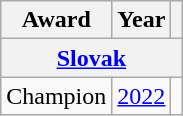<table class="wikitable">
<tr>
<th>Award</th>
<th>Year</th>
<th></th>
</tr>
<tr>
<th colspan="3"><a href='#'>Slovak</a></th>
</tr>
<tr>
<td>Champion</td>
<td><a href='#'>2022</a></td>
<td></td>
</tr>
</table>
